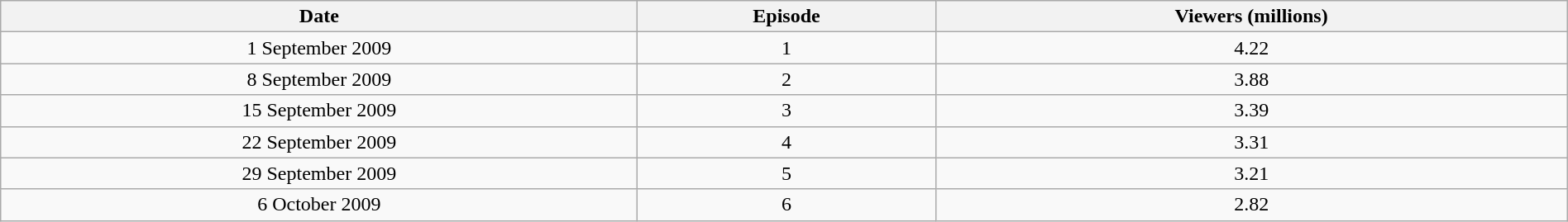<table class="wikitable" style="font-size: 100%; width:100%; text-align: center">
<tr>
<th>Date</th>
<th>Episode</th>
<th>Viewers (millions)</th>
</tr>
<tr>
<td>1 September 2009</td>
<td>1</td>
<td>4.22</td>
</tr>
<tr>
<td>8 September 2009</td>
<td>2</td>
<td>3.88</td>
</tr>
<tr>
<td>15 September 2009</td>
<td>3</td>
<td>3.39</td>
</tr>
<tr>
<td>22 September 2009</td>
<td>4</td>
<td>3.31</td>
</tr>
<tr>
<td>29 September 2009</td>
<td>5</td>
<td>3.21</td>
</tr>
<tr>
<td>6 October 2009</td>
<td>6</td>
<td>2.82</td>
</tr>
</table>
